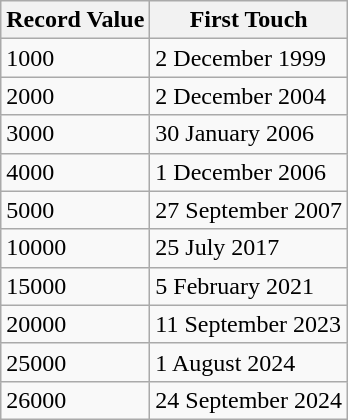<table class="wikitable">
<tr>
<th>Record Value</th>
<th>First Touch</th>
</tr>
<tr>
<td>1000</td>
<td>2 December 1999</td>
</tr>
<tr>
<td>2000</td>
<td>2 December 2004</td>
</tr>
<tr>
<td>3000</td>
<td>30 January 2006</td>
</tr>
<tr>
<td>4000</td>
<td>1 December 2006</td>
</tr>
<tr>
<td>5000</td>
<td>27 September 2007</td>
</tr>
<tr>
<td>10000</td>
<td>25 July 2017</td>
</tr>
<tr>
<td>15000</td>
<td>5 February 2021</td>
</tr>
<tr>
<td>20000</td>
<td>11 September 2023</td>
</tr>
<tr>
<td>25000</td>
<td>1 August 2024</td>
</tr>
<tr>
<td>26000</td>
<td>24 September 2024</td>
</tr>
</table>
